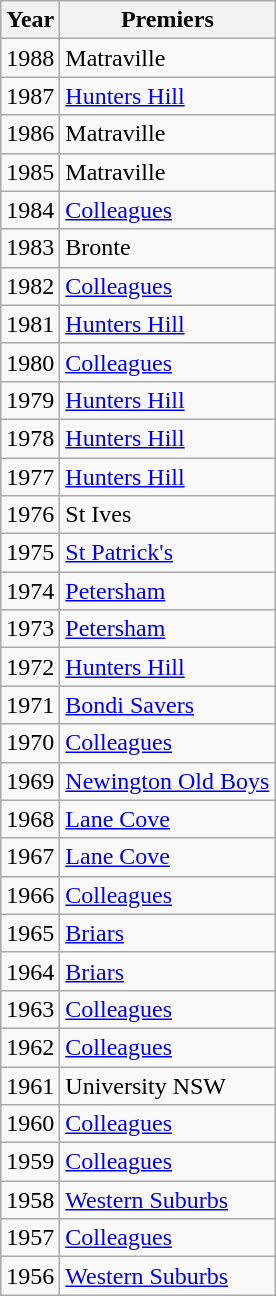<table class="wikitable">
<tr>
<th>Year</th>
<th>Premiers</th>
</tr>
<tr>
<td>1988</td>
<td>Matraville</td>
</tr>
<tr>
<td>1987</td>
<td><a href='#'>Hunters Hill</a></td>
</tr>
<tr>
<td>1986</td>
<td>Matraville</td>
</tr>
<tr>
<td>1985</td>
<td>Matraville</td>
</tr>
<tr>
<td>1984</td>
<td><a href='#'>Colleagues</a></td>
</tr>
<tr>
<td>1983</td>
<td>Bronte</td>
</tr>
<tr>
<td>1982</td>
<td><a href='#'>Colleagues</a></td>
</tr>
<tr>
<td>1981</td>
<td><a href='#'>Hunters Hill</a></td>
</tr>
<tr>
<td>1980</td>
<td><a href='#'>Colleagues</a></td>
</tr>
<tr>
<td>1979</td>
<td><a href='#'>Hunters Hill</a></td>
</tr>
<tr>
<td>1978</td>
<td><a href='#'>Hunters Hill</a></td>
</tr>
<tr>
<td>1977</td>
<td><a href='#'>Hunters Hill</a></td>
</tr>
<tr>
<td>1976</td>
<td>St Ives</td>
</tr>
<tr>
<td>1975</td>
<td><a href='#'>St Patrick's</a></td>
</tr>
<tr>
<td>1974</td>
<td><a href='#'>Petersham</a></td>
</tr>
<tr>
<td>1973</td>
<td><a href='#'>Petersham</a></td>
</tr>
<tr>
<td>1972</td>
<td><a href='#'>Hunters Hill</a></td>
</tr>
<tr>
<td>1971</td>
<td><a href='#'>Bondi Savers</a></td>
</tr>
<tr>
<td>1970</td>
<td><a href='#'>Colleagues</a></td>
</tr>
<tr>
<td>1969</td>
<td><a href='#'>Newington Old Boys</a></td>
</tr>
<tr>
<td>1968</td>
<td><a href='#'>Lane Cove</a></td>
</tr>
<tr>
<td>1967</td>
<td><a href='#'>Lane Cove</a></td>
</tr>
<tr>
<td>1966</td>
<td><a href='#'>Colleagues</a></td>
</tr>
<tr>
<td>1965</td>
<td><a href='#'>Briars</a></td>
</tr>
<tr>
<td>1964</td>
<td><a href='#'>Briars</a></td>
</tr>
<tr>
<td>1963</td>
<td><a href='#'>Colleagues</a></td>
</tr>
<tr>
<td>1962</td>
<td><a href='#'>Colleagues</a></td>
</tr>
<tr>
<td>1961</td>
<td>University NSW</td>
</tr>
<tr>
<td>1960</td>
<td><a href='#'>Colleagues</a></td>
</tr>
<tr>
<td>1959</td>
<td><a href='#'>Colleagues</a></td>
</tr>
<tr>
<td>1958</td>
<td><a href='#'>Western Suburbs</a></td>
</tr>
<tr>
<td>1957</td>
<td><a href='#'>Colleagues</a></td>
</tr>
<tr>
<td>1956</td>
<td><a href='#'>Western Suburbs</a></td>
</tr>
</table>
